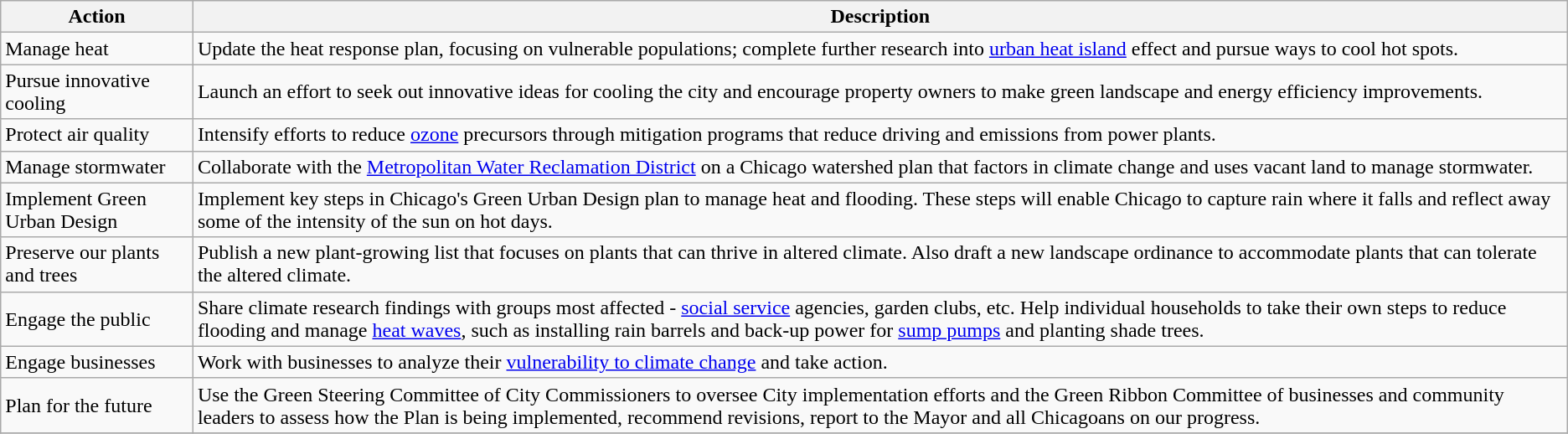<table class="wikitable">
<tr>
<th>Action</th>
<th>Description</th>
</tr>
<tr>
<td>Manage heat</td>
<td>Update the heat response plan, focusing on vulnerable populations; complete further research into <a href='#'>urban heat island</a> effect and pursue ways to cool hot spots.</td>
</tr>
<tr>
<td>Pursue innovative cooling</td>
<td>Launch an effort to seek out innovative ideas for cooling the city and encourage property owners to make green landscape and energy efficiency improvements.</td>
</tr>
<tr>
<td>Protect air quality</td>
<td>Intensify efforts to reduce <a href='#'>ozone</a> precursors through mitigation programs that reduce driving and emissions from power plants.</td>
</tr>
<tr>
<td>Manage stormwater</td>
<td>Collaborate with the <a href='#'>Metropolitan Water Reclamation District</a> on a Chicago watershed plan that factors in climate change and uses vacant land to manage stormwater.</td>
</tr>
<tr>
<td>Implement Green Urban Design</td>
<td>Implement key steps in Chicago's Green Urban Design plan to manage heat and flooding. These steps will enable Chicago to capture rain where it falls and reflect away some of the intensity of the sun on hot days.</td>
</tr>
<tr>
<td>Preserve our plants and trees</td>
<td>Publish a new plant-growing list that focuses on plants that can thrive in altered climate. Also draft a new landscape ordinance to accommodate plants that can tolerate the altered climate.</td>
</tr>
<tr>
<td>Engage the public</td>
<td>Share climate research findings with groups most affected - <a href='#'>social service</a> agencies, garden clubs, etc. Help individual households to take their own steps to reduce flooding and manage <a href='#'>heat waves</a>, such as installing rain barrels and back-up power for <a href='#'>sump pumps</a> and planting shade trees.</td>
</tr>
<tr>
<td>Engage businesses</td>
<td>Work with businesses to analyze their <a href='#'>vulnerability to climate change</a> and take action.</td>
</tr>
<tr>
<td>Plan for the future</td>
<td>Use the Green Steering Committee of City Commissioners to oversee City implementation efforts and the Green Ribbon Committee of businesses and community leaders to assess how the Plan is being implemented, recommend revisions, report to the Mayor and all Chicagoans on our progress.</td>
</tr>
<tr>
</tr>
</table>
